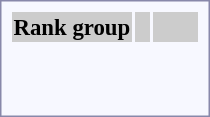<table style="border:1px solid #8888aa; background-color:#f7f8ff; padding:5px; font-size:95%; margin: 0px 12px 12px 0px; text-align:center;">
<tr bgcolor="#CCCCCC">
<th>Rank group</th>
<th colspan=3></th>
<th colspan=8></th>
</tr>
<tr>
<td Rowspan=2><strong></strong></td>
<td></td>
<td></td>
<td></td>
<td></td>
<td></td>
<td rowspan=2></td>
<td></td>
</tr>
<tr>
<td></td>
<td></td>
<td></td>
<td></td>
<td></td>
<td></td>
</tr>
<tr>
<td Rowspan=2><strong></strong></td>
<td></td>
<td></td>
<td></td>
<td></td>
<td></td>
<td></td>
<td rowspan=2></td>
<td></td>
<td rowspan=2></td>
<td></td>
<td></td>
</tr>
<tr>
<td></td>
<td></td>
<td></td>
<td></td>
<td></td>
<td></td>
<td></td>
<td></td>
<td></td>
</tr>
<tr>
<td Rowspan=2><strong></strong></td>
<td rowspan=2></td>
<td></td>
<td></td>
<td></td>
<td></td>
<td rowspan=6></td>
<td></td>
<td rowspan=4></td>
<td></td>
<td rowspan=4></td>
<td></td>
</tr>
<tr>
<td></td>
<td></td>
<td></td>
<td></td>
<td></td>
<td></td>
<td></td>
</tr>
<tr>
<td Rowspan=2><strong></strong></td>
<td rowspan=4 colspan=2></td>
<td></td>
<td></td>
<td></td>
<td></td>
<td></td>
<td></td>
</tr>
<tr>
<td></td>
<td></td>
<td></td>
<td></td>
<td></td>
<td></td>
</tr>
<tr>
<td Rowspan=2><strong></strong></td>
<td></td>
<td></td>
<td></td>
<td></td>
<td></td>
<td></td>
<td></td>
<td></td>
</tr>
<tr>
<td></td>
<td></td>
<td></td>
<td></td>
<td></td>
<td></td>
<td></td>
<td></td>
</tr>
<tr>
</tr>
</table>
